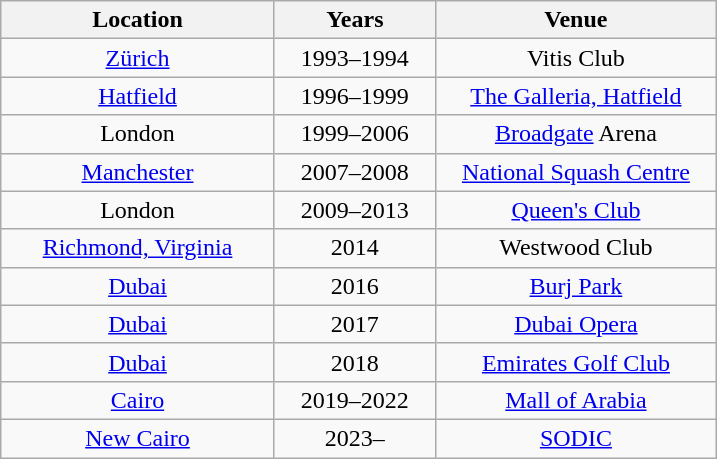<table class="wikitable" style="text-align:center;">
<tr>
<th width="175">Location</th>
<th width="100">Years</th>
<th width="180">Venue</th>
</tr>
<tr>
<td><a href='#'>Zürich</a></td>
<td>1993–1994</td>
<td>Vitis Club</td>
</tr>
<tr>
<td><a href='#'>Hatfield</a></td>
<td>1996–1999</td>
<td><a href='#'>The Galleria, Hatfield</a></td>
</tr>
<tr>
<td>London</td>
<td>1999–2006</td>
<td><a href='#'>Broadgate</a> Arena</td>
</tr>
<tr>
<td><a href='#'>Manchester</a></td>
<td>2007–2008</td>
<td><a href='#'>National Squash Centre</a></td>
</tr>
<tr>
<td>London</td>
<td>2009–2013</td>
<td><a href='#'>Queen's Club</a></td>
</tr>
<tr>
<td><a href='#'>Richmond, Virginia</a></td>
<td>2014</td>
<td>Westwood Club</td>
</tr>
<tr>
<td><a href='#'>Dubai</a></td>
<td>2016</td>
<td><a href='#'>Burj Park</a></td>
</tr>
<tr>
<td><a href='#'>Dubai</a></td>
<td>2017</td>
<td><a href='#'>Dubai Opera</a></td>
</tr>
<tr>
<td><a href='#'>Dubai</a></td>
<td>2018</td>
<td><a href='#'>Emirates Golf Club</a></td>
</tr>
<tr>
<td><a href='#'>Cairo</a></td>
<td>2019–2022</td>
<td><a href='#'>Mall of Arabia</a></td>
</tr>
<tr>
<td><a href='#'>New Cairo</a></td>
<td>2023–</td>
<td><a href='#'> SODIC</a></td>
</tr>
</table>
